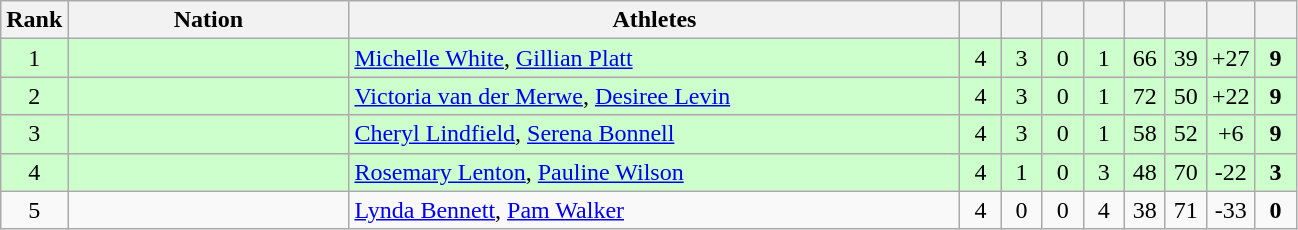<table class=wikitable style="text-align:center">
<tr>
<th width=20>Rank</th>
<th width=180>Nation</th>
<th width=400>Athletes</th>
<th width=20></th>
<th width=20></th>
<th width=20></th>
<th width=20></th>
<th width=20></th>
<th width=20></th>
<th width=20></th>
<th width=20></th>
</tr>
<tr bgcolor="#ccffcc">
<td>1</td>
<td align=left></td>
<td align=left><a href='#'>Michelle White</a>, <a href='#'>Gillian Platt</a></td>
<td>4</td>
<td>3</td>
<td>0</td>
<td>1</td>
<td>66</td>
<td>39</td>
<td>+27</td>
<td><strong>9</strong></td>
</tr>
<tr bgcolor="#ccffcc">
<td>2</td>
<td align=left></td>
<td align=left><a href='#'>Victoria van der Merwe</a>, <a href='#'>Desiree Levin</a></td>
<td>4</td>
<td>3</td>
<td>0</td>
<td>1</td>
<td>72</td>
<td>50</td>
<td>+22</td>
<td><strong>9</strong></td>
</tr>
<tr bgcolor="#ccffcc">
<td>3</td>
<td align=left></td>
<td align=left><a href='#'>Cheryl Lindfield</a>, <a href='#'>Serena Bonnell</a></td>
<td>4</td>
<td>3</td>
<td>0</td>
<td>1</td>
<td>58</td>
<td>52</td>
<td>+6</td>
<td><strong>9</strong></td>
</tr>
<tr bgcolor="#ccffcc">
<td>4</td>
<td align=left></td>
<td align=left><a href='#'>Rosemary Lenton</a>, <a href='#'>Pauline Wilson</a></td>
<td>4</td>
<td>1</td>
<td>0</td>
<td>3</td>
<td>48</td>
<td>70</td>
<td>-22</td>
<td><strong>3</strong></td>
</tr>
<tr>
<td>5</td>
<td align=left></td>
<td align=left><a href='#'>Lynda Bennett</a>, <a href='#'>Pam Walker</a></td>
<td>4</td>
<td>0</td>
<td>0</td>
<td>4</td>
<td>38</td>
<td>71</td>
<td>-33</td>
<td><strong>0</strong></td>
</tr>
</table>
